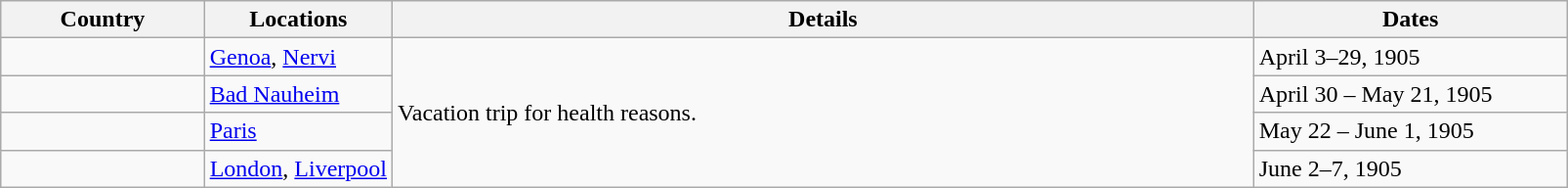<table class="wikitable sortable">
<tr>
<th style="width: 13%;">Country</th>
<th style="width: 12%;">Locations</th>
<th style="width: 55%;">Details</th>
<th style="width: 20%;">Dates</th>
</tr>
<tr>
<td></td>
<td><a href='#'>Genoa</a>, <a href='#'>Nervi</a></td>
<td rowspan="4">Vacation trip for health reasons.</td>
<td>April 3–29, 1905</td>
</tr>
<tr>
<td></td>
<td><a href='#'>Bad Nauheim</a></td>
<td>April 30 – May 21, 1905</td>
</tr>
<tr>
<td></td>
<td><a href='#'>Paris</a></td>
<td>May 22 – June 1, 1905</td>
</tr>
<tr>
<td></td>
<td><a href='#'>London</a>, <a href='#'>Liverpool</a></td>
<td>June 2–7, 1905</td>
</tr>
</table>
